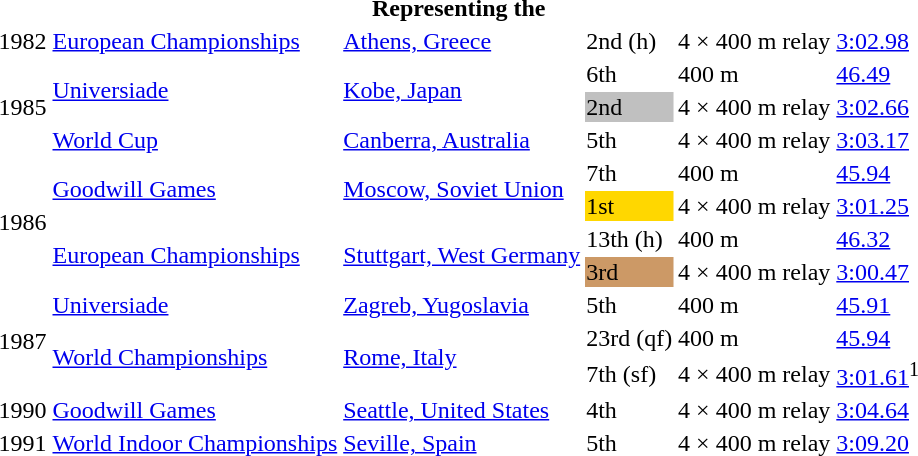<table>
<tr>
<th colspan="6">Representing the </th>
</tr>
<tr>
<td>1982</td>
<td><a href='#'>European Championships</a></td>
<td><a href='#'>Athens, Greece</a></td>
<td>2nd (h)</td>
<td>4 × 400 m relay</td>
<td><a href='#'>3:02.98</a></td>
</tr>
<tr>
<td rowspan=3>1985</td>
<td rowspan=2><a href='#'>Universiade</a></td>
<td rowspan=2><a href='#'>Kobe, Japan</a></td>
<td>6th</td>
<td>400 m</td>
<td><a href='#'>46.49</a></td>
</tr>
<tr>
<td bgcolor=silver>2nd</td>
<td>4 × 400 m relay</td>
<td><a href='#'>3:02.66</a></td>
</tr>
<tr>
<td><a href='#'>World Cup</a></td>
<td><a href='#'>Canberra, Australia</a></td>
<td>5th</td>
<td>4 × 400 m relay</td>
<td><a href='#'>3:03.17</a></td>
</tr>
<tr>
<td rowspan=4>1986</td>
<td rowspan=2><a href='#'>Goodwill Games</a></td>
<td rowspan=2><a href='#'>Moscow, Soviet Union</a></td>
<td>7th</td>
<td>400 m</td>
<td><a href='#'>45.94</a></td>
</tr>
<tr>
<td bgcolor=gold>1st</td>
<td>4 × 400 m relay</td>
<td><a href='#'>3:01.25</a></td>
</tr>
<tr>
<td rowspan=2><a href='#'>European Championships</a></td>
<td rowspan=2><a href='#'>Stuttgart, West Germany</a></td>
<td>13th (h)</td>
<td>400 m</td>
<td><a href='#'>46.32</a></td>
</tr>
<tr>
<td bgcolor=cc9966>3rd</td>
<td>4 × 400 m relay</td>
<td><a href='#'>3:00.47</a></td>
</tr>
<tr>
<td rowspan=3>1987</td>
<td><a href='#'>Universiade</a></td>
<td><a href='#'>Zagreb, Yugoslavia</a></td>
<td>5th</td>
<td>400 m</td>
<td><a href='#'>45.91</a></td>
</tr>
<tr>
<td rowspan=2><a href='#'>World Championships</a></td>
<td rowspan=2><a href='#'>Rome, Italy</a></td>
<td>23rd (qf)</td>
<td>400 m</td>
<td><a href='#'>45.94</a></td>
</tr>
<tr>
<td>7th (sf)</td>
<td>4 × 400 m relay</td>
<td><a href='#'>3:01.61</a><sup>1</sup></td>
</tr>
<tr>
<td>1990</td>
<td><a href='#'>Goodwill Games</a></td>
<td><a href='#'>Seattle, United States</a></td>
<td>4th</td>
<td>4 × 400 m relay</td>
<td><a href='#'>3:04.64</a></td>
</tr>
<tr>
<td>1991</td>
<td><a href='#'>World Indoor Championships</a></td>
<td><a href='#'>Seville, Spain</a></td>
<td>5th</td>
<td>4 × 400 m relay</td>
<td><a href='#'>3:09.20</a></td>
</tr>
</table>
